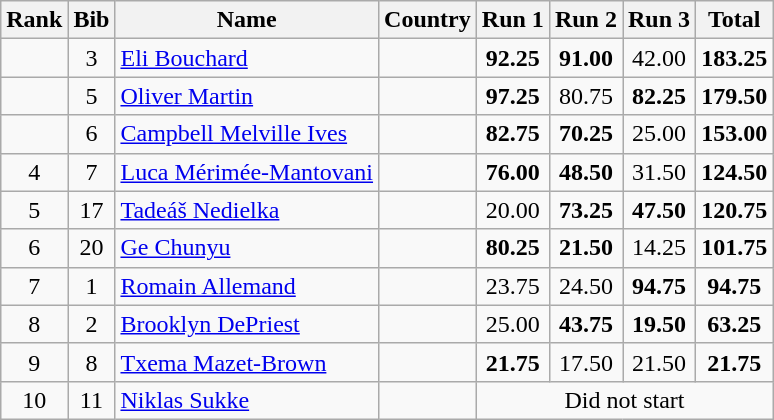<table class="wikitable sortable" style="text-align:center">
<tr>
<th>Rank</th>
<th>Bib</th>
<th>Name</th>
<th>Country</th>
<th>Run 1</th>
<th>Run 2</th>
<th>Run 3</th>
<th>Total</th>
</tr>
<tr>
<td></td>
<td>3</td>
<td align=left><a href='#'>Eli Bouchard</a></td>
<td align=left></td>
<td><strong>92.25</strong></td>
<td><strong>91.00</strong></td>
<td>42.00</td>
<td><strong>183.25</strong></td>
</tr>
<tr>
<td></td>
<td>5</td>
<td align=left><a href='#'>Oliver Martin</a></td>
<td align=left></td>
<td><strong>97.25</strong></td>
<td>80.75</td>
<td><strong>82.25</strong></td>
<td><strong>179.50</strong></td>
</tr>
<tr>
<td></td>
<td>6</td>
<td align=left><a href='#'>Campbell Melville Ives</a></td>
<td align=left></td>
<td><strong>82.75</strong></td>
<td><strong>70.25</strong></td>
<td>25.00</td>
<td><strong>153.00</strong></td>
</tr>
<tr>
<td>4</td>
<td>7</td>
<td align=left><a href='#'>Luca Mérimée-Mantovani</a></td>
<td align=left></td>
<td><strong>76.00</strong></td>
<td><strong>48.50</strong></td>
<td>31.50</td>
<td><strong>124.50</strong></td>
</tr>
<tr>
<td>5</td>
<td>17</td>
<td align=left><a href='#'>Tadeáš Nedielka</a></td>
<td align=left></td>
<td>20.00</td>
<td><strong>73.25</strong></td>
<td><strong>47.50</strong></td>
<td><strong>120.75</strong></td>
</tr>
<tr>
<td>6</td>
<td>20</td>
<td align=left><a href='#'>Ge Chunyu</a></td>
<td align=left></td>
<td><strong>80.25</strong></td>
<td><strong>21.50</strong></td>
<td>14.25</td>
<td><strong>101.75</strong></td>
</tr>
<tr>
<td>7</td>
<td>1</td>
<td align=left><a href='#'>Romain Allemand</a></td>
<td align=left></td>
<td>23.75</td>
<td>24.50</td>
<td><strong>94.75</strong></td>
<td><strong>94.75</strong></td>
</tr>
<tr>
<td>8</td>
<td>2</td>
<td align=left><a href='#'>Brooklyn DePriest</a></td>
<td align=left></td>
<td>25.00</td>
<td><strong>43.75</strong></td>
<td><strong>19.50</strong></td>
<td><strong>63.25</strong></td>
</tr>
<tr>
<td>9</td>
<td>8</td>
<td align=left><a href='#'>Txema Mazet-Brown</a></td>
<td align=left></td>
<td><strong>21.75</strong></td>
<td>17.50</td>
<td>21.50</td>
<td><strong>21.75</strong></td>
</tr>
<tr>
<td>10</td>
<td>11</td>
<td align=left><a href='#'>Niklas Sukke</a></td>
<td align=left></td>
<td colspan=4>Did not start</td>
</tr>
</table>
